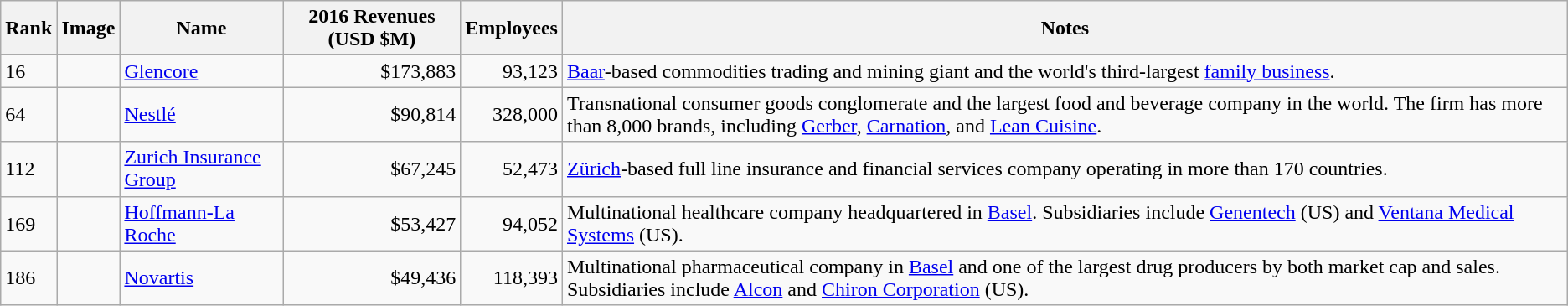<table class="wikitable sortable">
<tr>
<th>Rank</th>
<th>Image</th>
<th>Name</th>
<th>2016 Revenues (USD $M)</th>
<th>Employees</th>
<th>Notes</th>
</tr>
<tr>
<td>16</td>
<td></td>
<td><a href='#'>Glencore</a></td>
<td align="right">$173,883</td>
<td align="right">93,123</td>
<td><a href='#'>Baar</a>-based commodities trading and mining giant and the world's third-largest <a href='#'>family business</a>.</td>
</tr>
<tr>
<td>64</td>
<td></td>
<td><a href='#'>Nestlé</a></td>
<td align="right">$90,814</td>
<td align="right">328,000</td>
<td>Transnational consumer goods conglomerate and the largest food and beverage company in the world. The firm has more than 8,000 brands, including <a href='#'>Gerber</a>, <a href='#'>Carnation</a>, and <a href='#'>Lean Cuisine</a>.</td>
</tr>
<tr>
<td>112</td>
<td></td>
<td><a href='#'>Zurich Insurance Group</a></td>
<td align="right">$67,245</td>
<td align="right">52,473</td>
<td><a href='#'>Zürich</a>-based full line insurance and financial services company operating in more than 170 countries.</td>
</tr>
<tr>
<td>169</td>
<td></td>
<td><a href='#'>Hoffmann-La Roche</a></td>
<td align="right">$53,427</td>
<td align="right">94,052</td>
<td>Multinational healthcare company headquartered in <a href='#'>Basel</a>.  Subsidiaries include <a href='#'>Genentech</a> (US) and <a href='#'>Ventana Medical Systems</a> (US).</td>
</tr>
<tr>
<td>186</td>
<td></td>
<td><a href='#'>Novartis</a></td>
<td align="right">$49,436</td>
<td align="right">118,393</td>
<td>Multinational pharmaceutical company in <a href='#'>Basel</a> and one of the largest drug producers by both market cap and sales. Subsidiaries include <a href='#'>Alcon</a> and <a href='#'>Chiron Corporation</a> (US).</td>
</tr>
</table>
